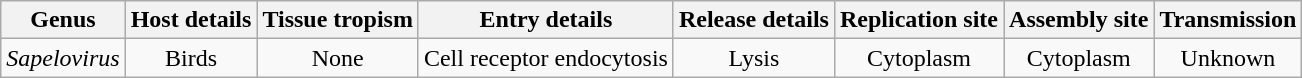<table class="wikitable sortable" style="text-align:center">
<tr>
<th>Genus</th>
<th>Host details</th>
<th>Tissue tropism</th>
<th>Entry details</th>
<th>Release details</th>
<th>Replication site</th>
<th>Assembly site</th>
<th>Transmission</th>
</tr>
<tr>
<td><em>Sapelovirus</em></td>
<td>Birds</td>
<td>None</td>
<td>Cell receptor endocytosis</td>
<td>Lysis</td>
<td>Cytoplasm</td>
<td>Cytoplasm</td>
<td>Unknown</td>
</tr>
</table>
